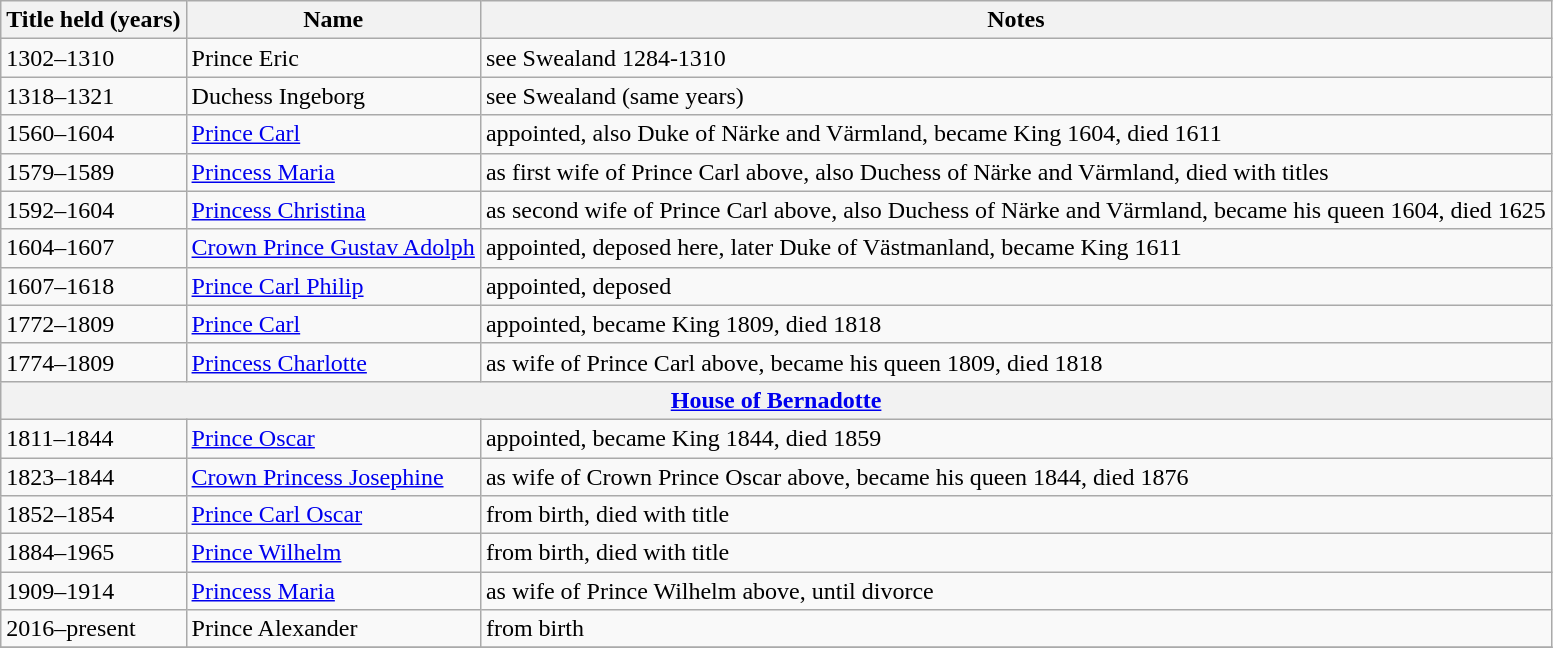<table class="wikitable">
<tr>
<th><strong>Title held (years)</strong></th>
<th><strong>Name</strong></th>
<th><strong>Notes</strong></th>
</tr>
<tr>
<td>1302–1310</td>
<td>Prince Eric</td>
<td>see Swealand 1284-1310</td>
</tr>
<tr>
<td>1318–1321</td>
<td>Duchess Ingeborg</td>
<td>see Swealand (same years)</td>
</tr>
<tr>
<td>1560–1604</td>
<td><a href='#'>Prince Carl</a></td>
<td>appointed, also Duke of Närke and Värmland, became King 1604, died 1611</td>
</tr>
<tr>
<td>1579–1589</td>
<td><a href='#'>Princess Maria</a></td>
<td>as first wife of Prince Carl above, also Duchess of Närke and Värmland, died with titles</td>
</tr>
<tr>
<td>1592–1604</td>
<td><a href='#'>Princess Christina</a></td>
<td>as second wife of Prince Carl above, also Duchess of Närke and Värmland, became his queen 1604, died 1625</td>
</tr>
<tr>
<td>1604–1607</td>
<td><a href='#'>Crown Prince Gustav Adolph</a></td>
<td>appointed, deposed here, later Duke of Västmanland, became King 1611</td>
</tr>
<tr>
<td>1607–1618</td>
<td><a href='#'>Prince Carl Philip</a></td>
<td>appointed, deposed</td>
</tr>
<tr>
<td>1772–1809</td>
<td><a href='#'>Prince Carl</a></td>
<td>appointed, became King 1809, died 1818</td>
</tr>
<tr>
<td>1774–1809</td>
<td><a href='#'>Princess Charlotte</a></td>
<td>as wife of Prince Carl above, became his queen 1809, died 1818</td>
</tr>
<tr>
<th colspan=3><a href='#'>House of Bernadotte</a></th>
</tr>
<tr>
<td>1811–1844</td>
<td><a href='#'>Prince Oscar</a></td>
<td>appointed, became King 1844, died 1859</td>
</tr>
<tr>
<td>1823–1844</td>
<td><a href='#'>Crown Princess Josephine</a></td>
<td>as wife of Crown Prince Oscar above, became his queen 1844, died 1876</td>
</tr>
<tr>
<td>1852–1854</td>
<td><a href='#'>Prince Carl Oscar</a></td>
<td>from birth, died with title</td>
</tr>
<tr>
<td>1884–1965</td>
<td><a href='#'>Prince Wilhelm</a></td>
<td>from birth, died with title</td>
</tr>
<tr>
<td>1909–1914</td>
<td><a href='#'>Princess Maria</a></td>
<td>as wife of Prince Wilhelm above, until divorce</td>
</tr>
<tr>
<td>2016–present</td>
<td>Prince Alexander</td>
<td>from birth</td>
</tr>
<tr>
</tr>
</table>
